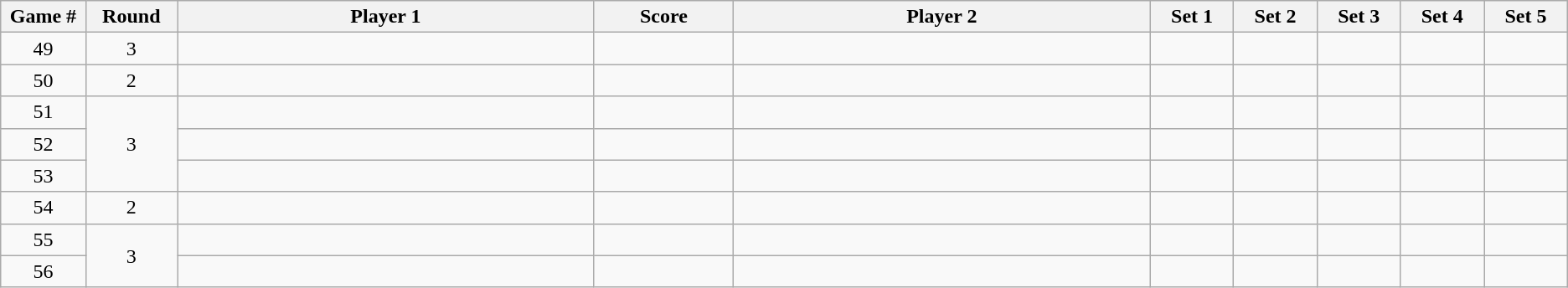<table class="wikitable">
<tr>
<th width="2%">Game #</th>
<th width="2%">Round</th>
<th width="15%">Player 1</th>
<th width="5%">Score</th>
<th width="15%">Player 2</th>
<th width="3%">Set 1</th>
<th width="3%">Set 2</th>
<th width="3%">Set 3</th>
<th width="3%">Set 4</th>
<th width="3%">Set 5</th>
</tr>
<tr style=text-align:center;>
<td>49</td>
<td>3</td>
<td></td>
<td></td>
<td></td>
<td></td>
<td></td>
<td></td>
<td></td>
<td></td>
</tr>
<tr style=text-align:center;>
<td>50</td>
<td>2</td>
<td></td>
<td></td>
<td></td>
<td></td>
<td></td>
<td></td>
<td></td>
<td></td>
</tr>
<tr style=text-align:center;>
<td>51</td>
<td rowspan=3>3</td>
<td></td>
<td></td>
<td></td>
<td></td>
<td></td>
<td></td>
<td></td>
<td></td>
</tr>
<tr style=text-align:center;>
<td>52</td>
<td></td>
<td></td>
<td></td>
<td></td>
<td></td>
<td></td>
<td></td>
<td></td>
</tr>
<tr style=text-align:center;>
<td>53</td>
<td></td>
<td></td>
<td></td>
<td></td>
<td></td>
<td></td>
<td></td>
<td></td>
</tr>
<tr style=text-align:center;>
<td>54</td>
<td>2</td>
<td></td>
<td></td>
<td></td>
<td></td>
<td></td>
<td></td>
<td></td>
<td></td>
</tr>
<tr style=text-align:center;>
<td>55</td>
<td rowspan=2>3</td>
<td></td>
<td></td>
<td></td>
<td></td>
<td></td>
<td></td>
<td></td>
<td></td>
</tr>
<tr style=text-align:center;>
<td>56</td>
<td></td>
<td></td>
<td></td>
<td></td>
<td></td>
<td></td>
<td></td>
<td></td>
</tr>
</table>
